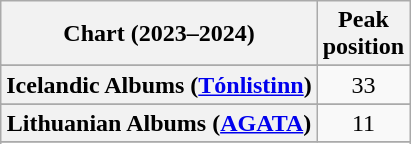<table class="wikitable sortable plainrowheaders" style="text-align:center">
<tr>
<th scope="col">Chart (2023–2024)</th>
<th scope="col">Peak<br>position</th>
</tr>
<tr>
</tr>
<tr>
</tr>
<tr>
</tr>
<tr>
</tr>
<tr>
</tr>
<tr>
</tr>
<tr>
</tr>
<tr>
</tr>
<tr>
</tr>
<tr>
</tr>
<tr>
</tr>
<tr>
<th scope="row">Icelandic Albums (<a href='#'>Tónlistinn</a>)</th>
<td>33</td>
</tr>
<tr>
</tr>
<tr>
</tr>
<tr>
<th scope="row">Lithuanian Albums (<a href='#'>AGATA</a>)</th>
<td>11</td>
</tr>
<tr>
</tr>
<tr>
</tr>
<tr>
</tr>
<tr>
</tr>
<tr>
</tr>
<tr>
</tr>
<tr>
</tr>
<tr>
</tr>
<tr>
</tr>
<tr>
</tr>
</table>
